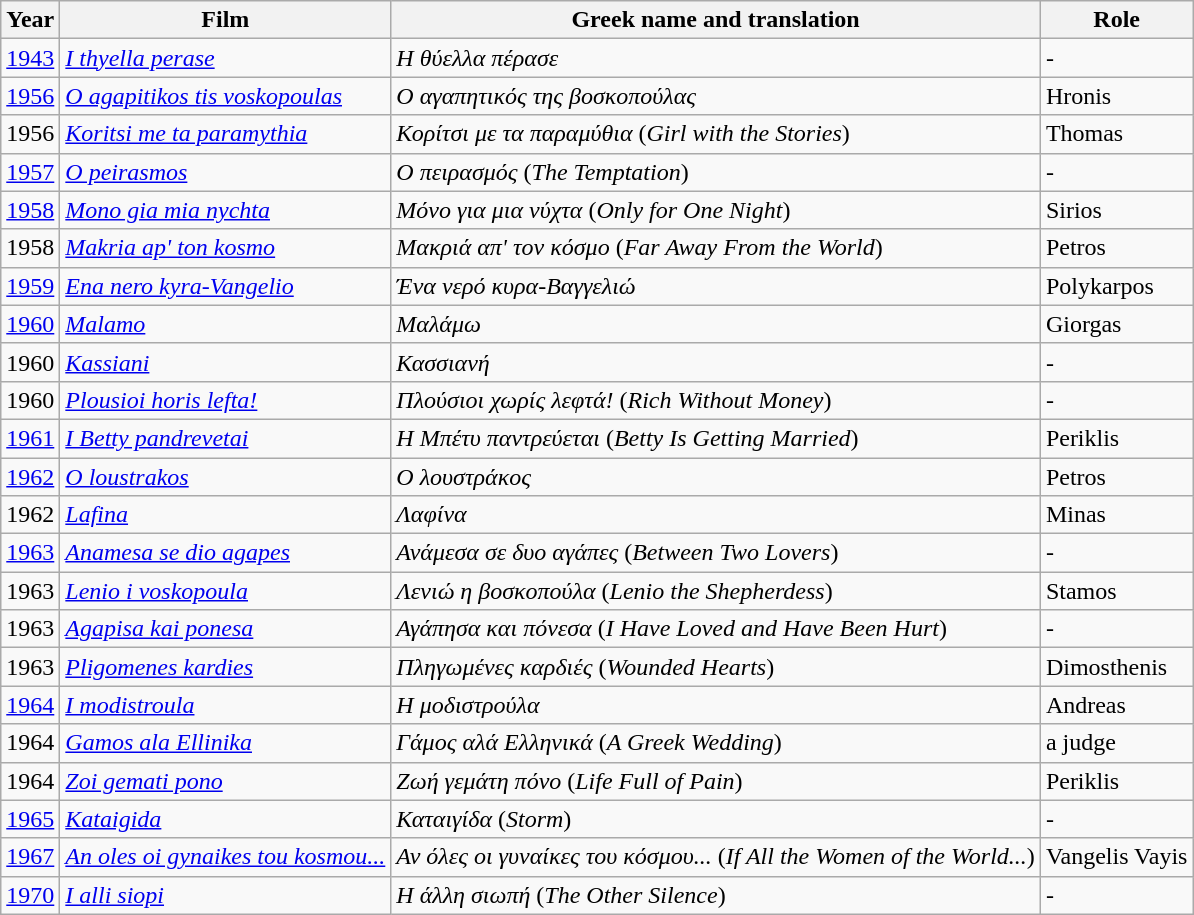<table class="wikitable">
<tr>
<th>Year</th>
<th>Film</th>
<th>Greek name and translation</th>
<th>Role</th>
</tr>
<tr>
<td><a href='#'>1943</a></td>
<td><em><a href='#'>I thyella perase</a></em></td>
<td><em>Η θύελλα πέρασε</em></td>
<td>-</td>
</tr>
<tr>
<td><a href='#'>1956</a></td>
<td><em><a href='#'>O agapitikos tis voskopoulas</a></em></td>
<td><em>Ο αγαπητικός της βοσκοπούλας</em></td>
<td>Hronis</td>
</tr>
<tr>
<td>1956</td>
<td><em><a href='#'>Koritsi me ta paramythia</a></em></td>
<td><em>Κορίτσι με τα παραμύθια</em> (<em>Girl with the Stories</em>)</td>
<td>Thomas</td>
</tr>
<tr>
<td><a href='#'>1957</a></td>
<td><em><a href='#'>O peirasmos</a></em></td>
<td><em>Ο πειρασμός</em> (<em>The Temptation</em>)</td>
<td>-</td>
</tr>
<tr>
<td><a href='#'>1958</a></td>
<td><em><a href='#'>Mono gia mia nychta</a></em></td>
<td><em>Μόνο για μια νύχτα</em> (<em>Only for One Night</em>)</td>
<td>Sirios</td>
</tr>
<tr>
<td>1958</td>
<td><em><a href='#'>Makria ap' ton kosmo</a></em></td>
<td><em>Μακριά απ' τον κόσμο</em> (<em>Far Away From the World</em>)</td>
<td>Petros</td>
</tr>
<tr>
<td><a href='#'>1959</a></td>
<td><em><a href='#'>Ena nero kyra-Vangelio</a></em></td>
<td><em>Ένα νερό κυρα-Βαγγελιώ</em></td>
<td>Polykarpos</td>
</tr>
<tr>
<td><a href='#'>1960</a></td>
<td><em><a href='#'>Malamo</a></em></td>
<td><em>Μαλάμω</em></td>
<td>Giorgas</td>
</tr>
<tr>
<td>1960</td>
<td><em><a href='#'>Kassiani</a></em></td>
<td><em>Κασσιανή</em></td>
<td>-</td>
</tr>
<tr>
<td>1960</td>
<td><em><a href='#'>Plousioi horis lefta!</a></em></td>
<td><em>Πλούσιοι χωρίς λεφτά!</em> (<em>Rich Without Money</em>)</td>
<td>-</td>
</tr>
<tr>
<td><a href='#'>1961</a></td>
<td><em><a href='#'>I Betty pandrevetai</a></em></td>
<td><em>Η Μπέτυ παντρεύεται</em> (<em>Betty Is Getting Married</em>)</td>
<td>Periklis</td>
</tr>
<tr>
<td><a href='#'>1962</a></td>
<td><em><a href='#'>O loustrakos</a></em></td>
<td><em>Ο λουστράκος</em></td>
<td>Petros</td>
</tr>
<tr>
<td>1962</td>
<td><em><a href='#'>Lafina</a></em></td>
<td><em>Λαφίνα</em></td>
<td>Minas</td>
</tr>
<tr>
<td><a href='#'>1963</a></td>
<td><em><a href='#'>Anamesa se dio agapes</a></em></td>
<td><em>Ανάμεσα σε δυο αγάπες</em> (<em>Between Two Lovers</em>)</td>
<td>-</td>
</tr>
<tr>
<td>1963</td>
<td><em><a href='#'>Lenio i voskopoula</a></em></td>
<td><em>Λενιώ η βοσκοπούλα</em> (<em>Lenio the Shepherdess</em>)</td>
<td>Stamos</td>
</tr>
<tr>
<td>1963</td>
<td><em><a href='#'>Agapisa kai ponesa</a></em></td>
<td><em>Αγάπησα και πόνεσα</em> (<em>I Have Loved and Have Been Hurt</em>)</td>
<td>-</td>
</tr>
<tr>
<td>1963</td>
<td><em><a href='#'>Pligomenes kardies</a></em></td>
<td><em>Πληγωμένες καρδιές</em> (<em>Wounded Hearts</em>)</td>
<td>Dimosthenis</td>
</tr>
<tr>
<td><a href='#'>1964</a></td>
<td><em><a href='#'>I modistroula</a></em></td>
<td><em>Η μοδιστρούλα</em></td>
<td>Andreas</td>
</tr>
<tr>
<td>1964</td>
<td><em><a href='#'>Gamos ala Ellinika</a></em></td>
<td><em>Γάμος αλά Ελληνικά</em> (<em>A Greek Wedding</em>)</td>
<td>a judge</td>
</tr>
<tr>
<td>1964</td>
<td><em><a href='#'>Zoi gemati pono</a></em></td>
<td><em>Ζωή γεμάτη πόνο</em> (<em>Life Full of Pain</em>)</td>
<td>Periklis</td>
</tr>
<tr>
<td><a href='#'>1965</a></td>
<td><em><a href='#'>Kataigida</a></em></td>
<td><em>Καταιγίδα</em> (<em>Storm</em>)</td>
<td>-</td>
</tr>
<tr>
<td><a href='#'>1967</a></td>
<td><em><a href='#'>An oles oi gynaikes tou kosmou...</a></em></td>
<td><em>Αν όλες οι γυναίκες του κόσμου...</em> (<em>If All the Women of the World...</em>)</td>
<td>Vangelis Vayis</td>
</tr>
<tr>
<td><a href='#'>1970</a></td>
<td><em><a href='#'>I alli siopi</a></em></td>
<td><em>Η άλλη σιωπή</em> (<em>The Other Silence</em>)</td>
<td>-</td>
</tr>
</table>
